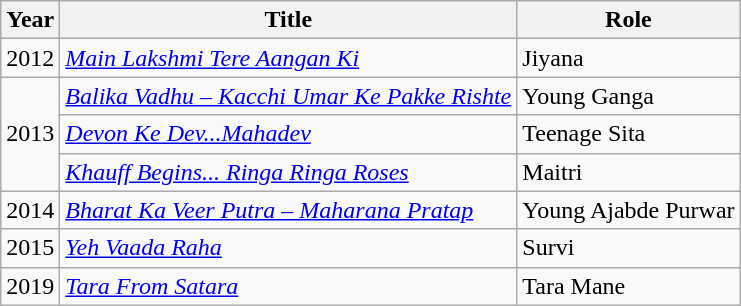<table class="wikitable sortable plainrowheaders">
<tr>
<th scope="col">Year</th>
<th scope="col">Title</th>
<th scope="col">Role</th>
</tr>
<tr>
<td>2012</td>
<td><em><a href='#'>Main Lakshmi Tere Aangan Ki</a></em></td>
<td>Jiyana</td>
</tr>
<tr>
<td rowspan="3">2013</td>
<td><em><a href='#'>Balika Vadhu – Kacchi Umar Ke Pakke Rishte</a></em></td>
<td>Young Ganga</td>
</tr>
<tr>
<td><em><a href='#'>Devon Ke Dev...Mahadev</a></em></td>
<td>Teenage Sita</td>
</tr>
<tr>
<td><em><a href='#'>Khauff Begins... Ringa Ringa Roses</a></em></td>
<td>Maitri</td>
</tr>
<tr>
<td>2014</td>
<td><em><a href='#'>Bharat Ka Veer Putra – Maharana Pratap</a></em></td>
<td>Young Ajabde Purwar</td>
</tr>
<tr>
<td>2015</td>
<td><em><a href='#'>Yeh Vaada Raha</a></em></td>
<td>Survi</td>
</tr>
<tr>
<td>2019</td>
<td><em><a href='#'>Tara From Satara</a></em></td>
<td>Tara Mane</td>
</tr>
</table>
